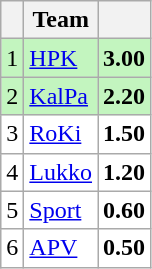<table class="wikitable">
<tr>
<th></th>
<th>Team</th>
<th></th>
</tr>
<tr style="background:#c3f5bf">
<td style="text-align:center">1</td>
<td><a href='#'>HPK</a></td>
<td style="text-align:center"><strong>3.00</strong></td>
</tr>
<tr style="background:#c3f5bf">
<td style="text-align:center">2</td>
<td><a href='#'>KalPa</a></td>
<td style="text-align:center"><strong>2.20</strong></td>
</tr>
<tr style="background:#fff">
<td style="text-align:center">3</td>
<td><a href='#'>RoKi</a></td>
<td style="text-align:center"><strong>1.50</strong></td>
</tr>
<tr style="background:#fff">
<td style="text-align:center">4</td>
<td><a href='#'>Lukko</a></td>
<td style="text-align:center"><strong>1.20</strong></td>
</tr>
<tr style="background:#fff">
<td style="text-align:center">5</td>
<td><a href='#'>Sport</a></td>
<td style="text-align:center"><strong>0.60</strong></td>
</tr>
<tr style="background:#fff">
<td style="text-align:center">6</td>
<td><a href='#'>APV</a></td>
<td style="text-align:center"><strong>0.50</strong></td>
</tr>
</table>
